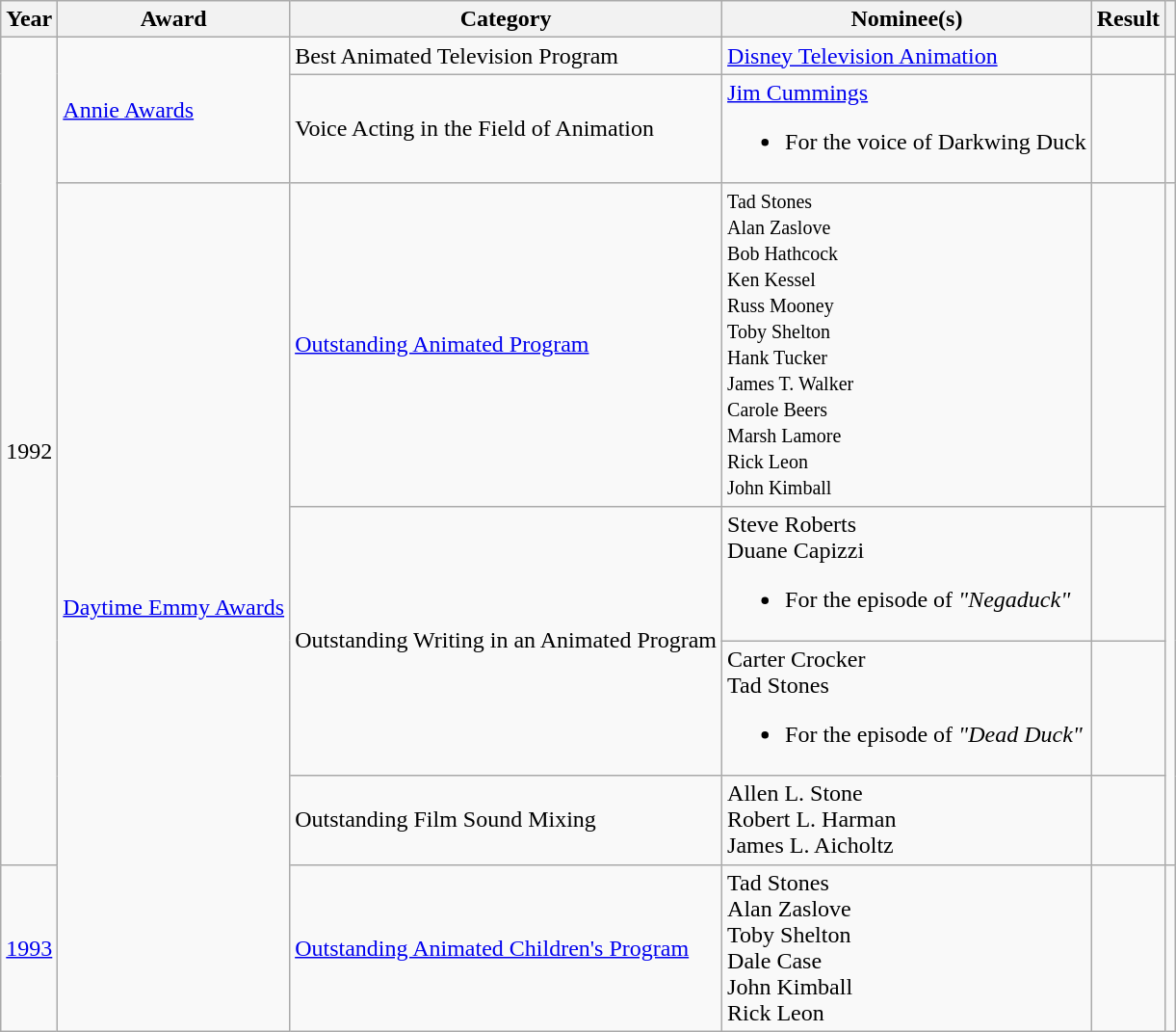<table class="wikitable">
<tr>
<th>Year</th>
<th>Award</th>
<th>Category</th>
<th>Nominee(s)</th>
<th>Result</th>
<th></th>
</tr>
<tr>
<td rowspan="6">1992</td>
<td rowspan="2"><a href='#'>Annie Awards</a></td>
<td>Best Animated Television Program</td>
<td><a href='#'>Disney Television Animation</a></td>
<td></td>
<td style="text-align:center;"></td>
</tr>
<tr>
<td>Voice Acting in the Field of Animation</td>
<td><a href='#'>Jim Cummings</a><br><ul><li>For the voice of Darkwing Duck</li></ul></td>
<td></td>
<td style="text-align:center;"></td>
</tr>
<tr>
<td rowspan="5"><a href='#'>Daytime Emmy Awards</a></td>
<td><a href='#'>Outstanding Animated Program</a></td>
<td><small>Tad Stones</small><br><small>Alan Zaslove</small><br><small>Bob Hathcock</small><br><small>Ken Kessel</small><br><small>Russ Mooney</small><br><small>Toby Shelton</small><br><small>Hank Tucker</small><br><small>James T. Walker</small><br><small>Carole Beers</small><br><small>Marsh Lamore</small><br><small>Rick Leon</small><br><small>John Kimball</small></td>
<td></td>
<td rowspan="4" style="text-align:center;"></td>
</tr>
<tr>
<td rowspan="2">Outstanding Writing in an Animated Program</td>
<td>Steve Roberts<br>Duane Capizzi<br><ul><li>For the episode of <em>"Negaduck"</em></li></ul></td>
<td></td>
</tr>
<tr>
<td>Carter Crocker<br>Tad Stones<br><ul><li>For the episode of <em>"Dead Duck"</em></li></ul></td>
<td></td>
</tr>
<tr>
<td>Outstanding Film Sound Mixing</td>
<td>Allen L. Stone<br>Robert L. Harman<br>James L. Aicholtz</td>
<td></td>
</tr>
<tr>
<td><a href='#'>1993</a></td>
<td><a href='#'>Outstanding Animated Children's Program</a></td>
<td>Tad Stones<br>Alan Zaslove<br>Toby Shelton<br>Dale Case<br>John Kimball<br>Rick Leon</td>
<td></td>
<td style="text-align:center;"></td>
</tr>
</table>
